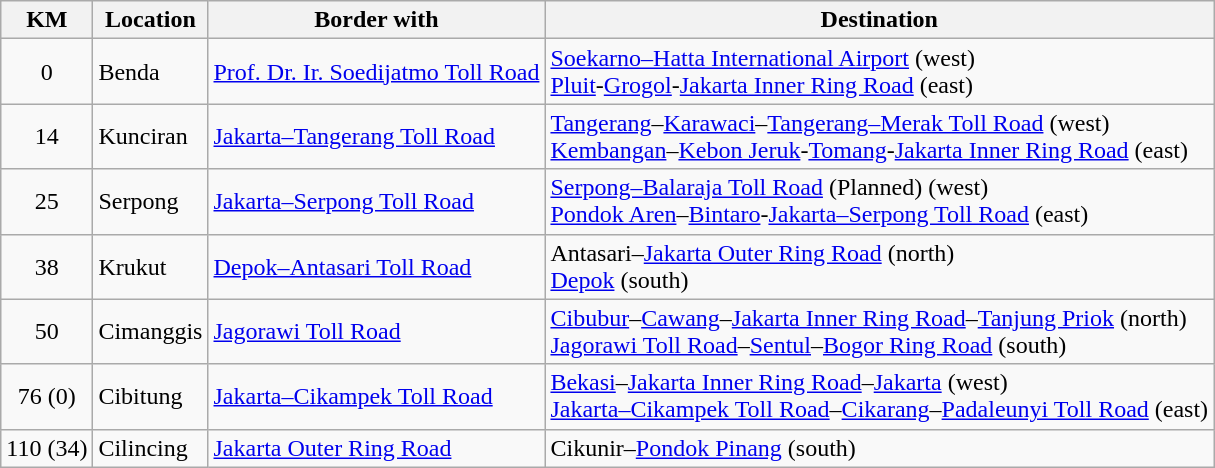<table class="wikitable">
<tr>
<th>KM</th>
<th>Location</th>
<th>Border with</th>
<th>Destination</th>
</tr>
<tr>
<td align="center">0</td>
<td>Benda</td>
<td><a href='#'>Prof. Dr. Ir. Soedijatmo Toll Road</a></td>
<td><a href='#'>Soekarno–Hatta International Airport</a> (west)<br><a href='#'>Pluit</a>-<a href='#'>Grogol</a>-<a href='#'>Jakarta Inner Ring Road</a> (east)</td>
</tr>
<tr>
<td align="center">14</td>
<td>Kunciran</td>
<td><a href='#'>Jakarta–Tangerang Toll Road</a></td>
<td><a href='#'>Tangerang</a>–<a href='#'>Karawaci</a>–<a href='#'>Tangerang–Merak Toll Road</a> (west)<br><a href='#'>Kembangan</a>–<a href='#'>Kebon Jeruk</a>-<a href='#'>Tomang</a>-<a href='#'>Jakarta Inner Ring Road</a> (east)</td>
</tr>
<tr>
<td align="center">25</td>
<td>Serpong</td>
<td><a href='#'>Jakarta–Serpong Toll Road</a></td>
<td><a href='#'>Serpong–Balaraja Toll Road</a> (Planned) (west)<br><a href='#'>Pondok Aren</a>–<a href='#'>Bintaro</a>-<a href='#'>Jakarta–Serpong Toll Road</a> (east)</td>
</tr>
<tr>
<td align="center">38</td>
<td>Krukut</td>
<td><a href='#'>Depok–Antasari Toll Road</a></td>
<td>Antasari–<a href='#'>Jakarta Outer Ring Road</a> (north)<br><a href='#'>Depok</a> (south)</td>
</tr>
<tr>
<td align="center">50</td>
<td>Cimanggis</td>
<td><a href='#'>Jagorawi Toll Road</a></td>
<td><a href='#'>Cibubur</a>–<a href='#'>Cawang</a>–<a href='#'>Jakarta Inner Ring Road</a>–<a href='#'>Tanjung Priok</a> (north)<br><a href='#'>Jagorawi Toll Road</a>–<a href='#'>Sentul</a>–<a href='#'>Bogor Ring Road</a> (south)</td>
</tr>
<tr>
<td align="center">76 (0)</td>
<td>Cibitung</td>
<td><a href='#'>Jakarta–Cikampek Toll Road</a></td>
<td><a href='#'>Bekasi</a>–<a href='#'>Jakarta Inner Ring Road</a>–<a href='#'>Jakarta</a> (west)<br><a href='#'>Jakarta–Cikampek Toll Road</a>–<a href='#'>Cikarang</a>–<a href='#'>Padaleunyi Toll Road</a> (east)</td>
</tr>
<tr>
<td align="center">110 (34)</td>
<td>Cilincing</td>
<td><a href='#'>Jakarta Outer Ring Road</a></td>
<td>Cikunir–<a href='#'>Pondok Pinang</a> (south)</td>
</tr>
</table>
